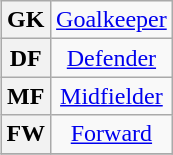<table class="wikitable plainrowheaders" style="text-align:center;margin-left:1em;float:right;">
<tr>
<th scope="row">GK</th>
<td><a href='#'>Goalkeeper</a></td>
</tr>
<tr>
<th scope="row">DF</th>
<td><a href='#'>Defender</a></td>
</tr>
<tr>
<th scope="row">MF</th>
<td><a href='#'>Midfielder</a></td>
</tr>
<tr>
<th scope="row">FW</th>
<td><a href='#'>Forward</a></td>
</tr>
<tr>
</tr>
</table>
